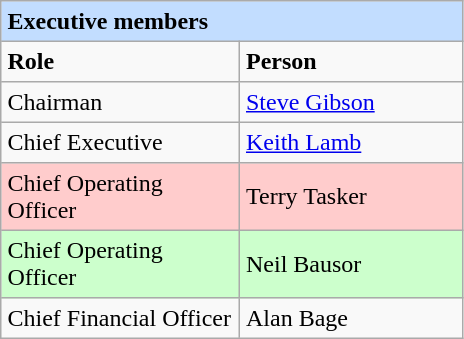<table border="2" cellpadding="4" cellspacing="0" style="text-align:left; margin: 1em 1em 1em 0; background: #f9f9f9; border: 1px #aaa solid; border-collapse: collapse;">
<tr>
<th colspan=2 style="background:#C2DDFF">Executive members</th>
</tr>
<tr>
<th width=150px>Role</th>
<th width=140px>Person</th>
</tr>
<tr>
<td>Chairman</td>
<td> <a href='#'>Steve Gibson</a></td>
</tr>
<tr>
<td>Chief Executive</td>
<td> <a href='#'>Keith Lamb</a></td>
</tr>
<tr style="background:#FFCCCC">
<td>Chief Operating Officer</td>
<td> Terry Tasker</td>
</tr>
<tr style="background:#CCFFCC">
<td>Chief Operating Officer</td>
<td> Neil Bausor</td>
</tr>
<tr>
<td>Chief Financial Officer</td>
<td> Alan Bage</td>
</tr>
</table>
